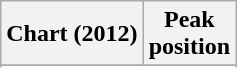<table class="wikitable sortable plainrowheaders">
<tr>
<th>Chart (2012)</th>
<th>Peak<br>position</th>
</tr>
<tr>
</tr>
<tr>
</tr>
<tr>
</tr>
<tr>
</tr>
</table>
